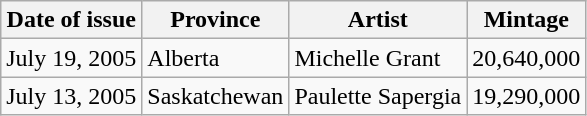<table class="wikitable">
<tr>
<th>Date of issue</th>
<th>Province</th>
<th>Artist</th>
<th>Mintage</th>
</tr>
<tr>
<td>July 19, 2005</td>
<td>Alberta</td>
<td>Michelle Grant</td>
<td>20,640,000</td>
</tr>
<tr>
<td>July 13, 2005</td>
<td>Saskatchewan</td>
<td>Paulette Sapergia</td>
<td>19,290,000</td>
</tr>
</table>
